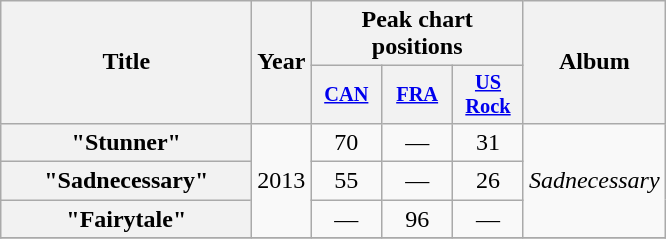<table class="wikitable plainrowheaders" style="text-align:center;">
<tr>
<th scope="col" rowspan="2" style="width:10em;">Title</th>
<th scope="col" rowspan="2" style="width:1em;">Year</th>
<th scope="col" colspan="3">Peak chart positions</th>
<th scope="col" rowspan="2">Album</th>
</tr>
<tr>
<th scope="col" style="width:3em;font-size:85%;"><a href='#'>CAN</a><br></th>
<th scope="col" style="width:3em;font-size:85%;"><a href='#'>FRA</a><br></th>
<th scope="col" style="width:3em;font-size:85%;"><a href='#'>US<br>Rock</a><br></th>
</tr>
<tr>
<th scope="row">"Stunner"</th>
<td rowspan="3">2013</td>
<td>70</td>
<td>—</td>
<td>31</td>
<td rowspan="3"><em>Sadnecessary</em></td>
</tr>
<tr>
<th scope="row">"Sadnecessary"</th>
<td>55</td>
<td>—</td>
<td>26</td>
</tr>
<tr>
<th scope="row">"Fairytale"</th>
<td>—</td>
<td>96</td>
<td>—</td>
</tr>
<tr>
</tr>
</table>
